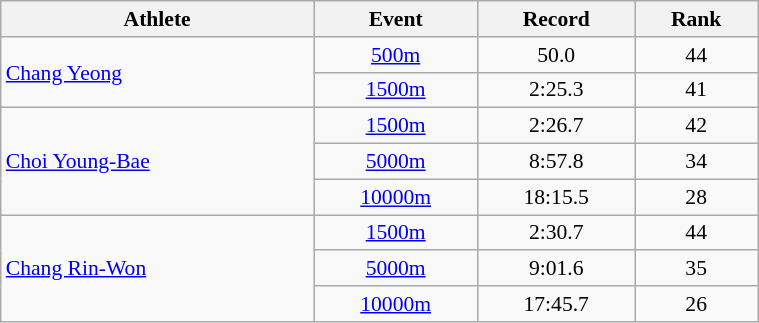<table class=wikitable style="font-size:90%; text-align:center; width:40%">
<tr>
<th>Athlete</th>
<th>Event</th>
<th>Record</th>
<th>Rank</th>
</tr>
<tr>
<td rowspan=2 align=left><a href='#'>Chang Yeong</a></td>
<td><a href='#'>500m</a></td>
<td>50.0</td>
<td>44</td>
</tr>
<tr>
<td><a href='#'>1500m</a></td>
<td>2:25.3</td>
<td>41</td>
</tr>
<tr>
<td rowspan=3 align=left><a href='#'>Choi Young-Bae</a></td>
<td><a href='#'>1500m</a></td>
<td>2:26.7</td>
<td>42</td>
</tr>
<tr>
<td><a href='#'>5000m</a></td>
<td>8:57.8</td>
<td>34</td>
</tr>
<tr>
<td><a href='#'>10000m</a></td>
<td>18:15.5</td>
<td>28</td>
</tr>
<tr>
<td rowspan=3 align=left><a href='#'>Chang Rin-Won</a></td>
<td><a href='#'>1500m</a></td>
<td>2:30.7</td>
<td>44</td>
</tr>
<tr>
<td><a href='#'>5000m</a></td>
<td>9:01.6</td>
<td>35</td>
</tr>
<tr>
<td><a href='#'>10000m</a></td>
<td>17:45.7</td>
<td>26</td>
</tr>
</table>
